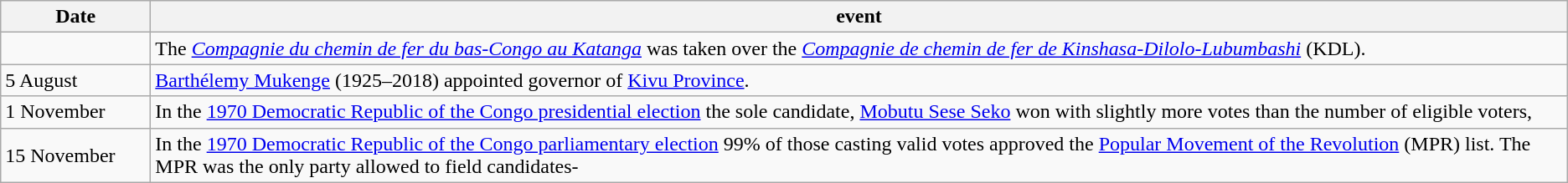<table class=wikitable>
<tr>
<th style="width:7em">Date</th>
<th>event</th>
</tr>
<tr>
<td></td>
<td>The <em><a href='#'>Compagnie du chemin de fer du bas-Congo au Katanga</a></em> was taken over the <em><a href='#'>Compagnie de chemin de fer de Kinshasa-Dilolo-Lubumbashi</a></em> (KDL).</td>
</tr>
<tr>
<td>5 August</td>
<td><a href='#'>Barthélemy Mukenge</a> (1925–2018) appointed governor of <a href='#'>Kivu Province</a>.</td>
</tr>
<tr>
<td>1 November</td>
<td>In the <a href='#'>1970 Democratic Republic of the Congo presidential election</a> the sole candidate, <a href='#'>Mobutu Sese Seko</a> won with slightly more votes than the number of eligible voters,</td>
</tr>
<tr>
<td>15 November</td>
<td>In the <a href='#'>1970 Democratic Republic of the Congo parliamentary election</a> 99% of those casting valid votes approved the <a href='#'>Popular Movement of the Revolution</a> (MPR) list. The MPR was the only party allowed to field candidates-</td>
</tr>
</table>
